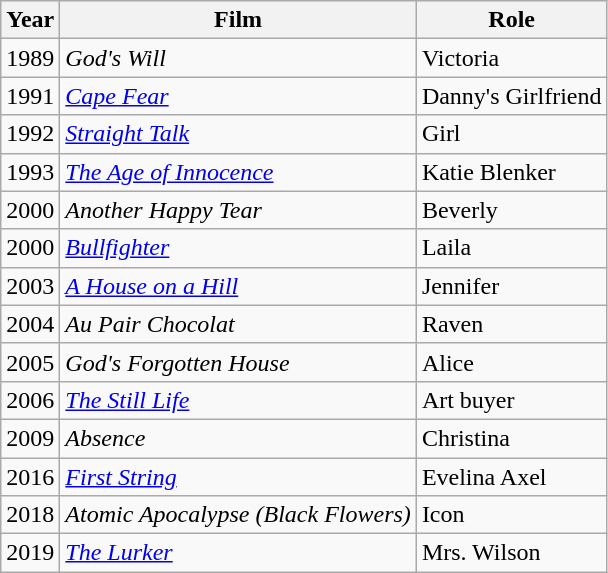<table class="wikitable">
<tr>
<th>Year</th>
<th>Film</th>
<th>Role</th>
</tr>
<tr>
<td>1989</td>
<td><em>God's Will</em></td>
<td>Victoria</td>
</tr>
<tr>
<td>1991</td>
<td><em><a href='#'>Cape Fear</a></em></td>
<td>Danny's Girlfriend</td>
</tr>
<tr>
<td>1992</td>
<td><em><a href='#'>Straight Talk</a></em></td>
<td>Girl</td>
</tr>
<tr>
<td>1993</td>
<td><em><a href='#'>The Age of Innocence</a></em></td>
<td>Katie Blenker</td>
</tr>
<tr>
<td>2000</td>
<td><em>Another Happy Tear</em></td>
<td>Beverly</td>
</tr>
<tr>
<td>2000</td>
<td><em><a href='#'>Bullfighter</a></em></td>
<td>Laila</td>
</tr>
<tr>
<td>2003</td>
<td><em><a href='#'>A House on a Hill</a></em></td>
<td>Jennifer</td>
</tr>
<tr>
<td>2004</td>
<td><em>Au Pair Chocolat</em></td>
<td>Raven</td>
</tr>
<tr>
<td>2005</td>
<td><em>God's Forgotten House</em></td>
<td>Alice</td>
</tr>
<tr>
<td>2006</td>
<td><em><a href='#'>The Still Life</a></em></td>
<td>Art buyer</td>
</tr>
<tr>
<td>2009</td>
<td><em>Absence</em></td>
<td>Christina</td>
</tr>
<tr>
<td>2016</td>
<td><em><a href='#'>First String</a></em></td>
<td>Evelina Axel</td>
</tr>
<tr>
<td>2018</td>
<td><em>Atomic Apocalypse (Black Flowers)</em></td>
<td>Icon</td>
</tr>
<tr>
<td>2019</td>
<td><em><a href='#'>The Lurker</a></em></td>
<td>Mrs. Wilson</td>
</tr>
</table>
